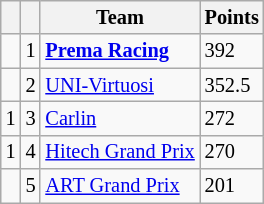<table class="wikitable" style="font-size: 85%;">
<tr>
<th></th>
<th></th>
<th>Team</th>
<th>Points</th>
</tr>
<tr>
<td align="left"></td>
<td align="center">1</td>
<td> <strong><a href='#'>Prema Racing</a></strong></td>
<td>392</td>
</tr>
<tr>
<td align="left"></td>
<td align="center">2</td>
<td> <a href='#'>UNI-Virtuosi</a></td>
<td>352.5</td>
</tr>
<tr>
<td align="left"> 1</td>
<td align="center">3</td>
<td> <a href='#'>Carlin</a></td>
<td>272</td>
</tr>
<tr>
<td align="left"> 1</td>
<td align="center">4</td>
<td> <a href='#'>Hitech Grand Prix</a></td>
<td>270</td>
</tr>
<tr>
<td align="left"></td>
<td align="center">5</td>
<td> <a href='#'>ART Grand Prix</a></td>
<td>201</td>
</tr>
</table>
